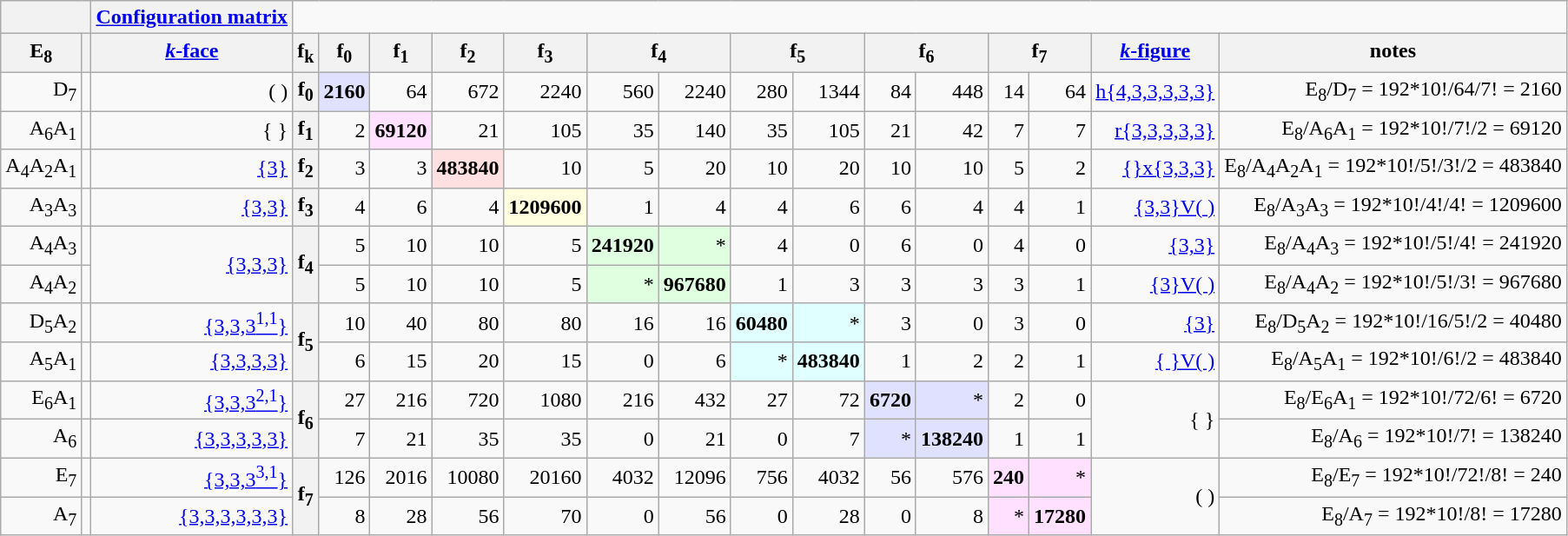<table class="wikitable collapsible collapsed" style="text-align: center;">
<tr>
<th colspan="2"></th>
<th><a href='#'>Configuration matrix</a></th>
</tr>
<tr valign=top>
<th>E<sub>8</sub></th>
<th></th>
<th><a href='#'><em>k</em>-face</a></th>
<th>f<sub>k</sub></th>
<th>f<sub>0</sub></th>
<th>f<sub>1</sub></th>
<th>f<sub>2</sub></th>
<th>f<sub>3</sub></th>
<th colspan=2>f<sub>4</sub></th>
<th colspan=2>f<sub>5</sub></th>
<th colspan=2>f<sub>6</sub></th>
<th colspan=2>f<sub>7</sub></th>
<th><a href='#'><em>k</em>-figure</a></th>
<th>notes</th>
</tr>
<tr align=right>
<td>D<sub>7</sub></td>
<td></td>
<td>( )</td>
<th>f<sub>0</sub></th>
<td BGCOLOR="#e0e0ff"><strong>2160</strong></td>
<td>64</td>
<td>672</td>
<td>2240</td>
<td>560</td>
<td>2240</td>
<td>280</td>
<td>1344</td>
<td>84</td>
<td>448</td>
<td>14</td>
<td>64</td>
<td><a href='#'>h{4,3,3,3,3,3}</a></td>
<td>E<sub>8</sub>/D<sub>7</sub> = 192*10!/64/7! = 2160</td>
</tr>
<tr align=right>
<td>A<sub>6</sub>A<sub>1</sub></td>
<td></td>
<td>{ }</td>
<th>f<sub>1</sub></th>
<td>2</td>
<td BGCOLOR="#ffe0ff"><strong>69120</strong></td>
<td>21</td>
<td>105</td>
<td>35</td>
<td>140</td>
<td>35</td>
<td>105</td>
<td>21</td>
<td>42</td>
<td>7</td>
<td>7</td>
<td><a href='#'>r{3,3,3,3,3}</a></td>
<td>E<sub>8</sub>/A<sub>6</sub>A<sub>1</sub> = 192*10!/7!/2 = 69120</td>
</tr>
<tr align=right>
<td>A<sub>4</sub>A<sub>2</sub>A<sub>1</sub></td>
<td></td>
<td><a href='#'>{3}</a></td>
<th>f<sub>2</sub></th>
<td>3</td>
<td>3</td>
<td BGCOLOR="#ffe0e0"><strong>483840</strong></td>
<td>10</td>
<td>5</td>
<td>20</td>
<td>10</td>
<td>20</td>
<td>10</td>
<td>10</td>
<td>5</td>
<td>2</td>
<td><a href='#'>{}x{3,3,3}</a></td>
<td>E<sub>8</sub>/A<sub>4</sub>A<sub>2</sub>A<sub>1</sub> = 192*10!/5!/3!/2 =  483840</td>
</tr>
<tr align=right>
<td>A<sub>3</sub>A<sub>3</sub></td>
<td></td>
<td><a href='#'>{3,3}</a></td>
<th>f<sub>3</sub></th>
<td>4</td>
<td>6</td>
<td>4</td>
<td BGCOLOR="#ffffe0"><strong>1209600</strong></td>
<td>1</td>
<td>4</td>
<td>4</td>
<td>6</td>
<td>6</td>
<td>4</td>
<td>4</td>
<td>1</td>
<td><a href='#'>{3,3}V( )</a></td>
<td>E<sub>8</sub>/A<sub>3</sub>A<sub>3</sub> = 192*10!/4!/4! = 1209600</td>
</tr>
<tr align=right>
<td>A<sub>4</sub>A<sub>3</sub></td>
<td></td>
<td rowspan=2><a href='#'>{3,3,3}</a></td>
<th rowspan=2>f<sub>4</sub></th>
<td>5</td>
<td>10</td>
<td>10</td>
<td>5</td>
<td BGCOLOR="#e0ffe0"><strong>241920</strong></td>
<td BGCOLOR="#e0ffe0">*</td>
<td>4</td>
<td>0</td>
<td>6</td>
<td>0</td>
<td>4</td>
<td>0</td>
<td><a href='#'>{3,3}</a></td>
<td>E<sub>8</sub>/A<sub>4</sub>A<sub>3</sub> = 192*10!/5!/4! = 241920</td>
</tr>
<tr align=right>
<td>A<sub>4</sub>A<sub>2</sub></td>
<td></td>
<td>5</td>
<td>10</td>
<td>10</td>
<td>5</td>
<td BGCOLOR="#e0ffe0">*</td>
<td BGCOLOR="#e0ffe0"><strong>967680</strong></td>
<td>1</td>
<td>3</td>
<td>3</td>
<td>3</td>
<td>3</td>
<td>1</td>
<td><a href='#'>{3}V( )</a></td>
<td>E<sub>8</sub>/A<sub>4</sub>A<sub>2</sub> = 192*10!/5!/3! = 967680</td>
</tr>
<tr align=right>
<td>D<sub>5</sub>A<sub>2</sub></td>
<td></td>
<td><a href='#'>{3,3,3<sup>1,1</sup>}</a></td>
<th rowspan=2>f<sub>5</sub></th>
<td>10</td>
<td>40</td>
<td>80</td>
<td>80</td>
<td>16</td>
<td>16</td>
<td BGCOLOR="#e0ffff"><strong>60480</strong></td>
<td BGCOLOR="#e0ffff">*</td>
<td>3</td>
<td>0</td>
<td>3</td>
<td>0</td>
<td><a href='#'>{3}</a></td>
<td>E<sub>8</sub>/D<sub>5</sub>A<sub>2</sub> = 192*10!/16/5!/2 = 40480</td>
</tr>
<tr align=right>
<td>A<sub>5</sub>A<sub>1</sub></td>
<td></td>
<td><a href='#'>{3,3,3,3}</a></td>
<td>6</td>
<td>15</td>
<td>20</td>
<td>15</td>
<td>0</td>
<td>6</td>
<td BGCOLOR="#e0ffff">*</td>
<td BGCOLOR="#e0ffff"><strong>483840</strong></td>
<td>1</td>
<td>2</td>
<td>2</td>
<td>1</td>
<td><a href='#'>{ }V( )</a></td>
<td>E<sub>8</sub>/A<sub>5</sub>A<sub>1</sub> = 192*10!/6!/2 = 483840</td>
</tr>
<tr align=right>
<td>E<sub>6</sub>A<sub>1</sub></td>
<td></td>
<td><a href='#'>{3,3,3<sup>2,1</sup>}</a></td>
<th rowspan=2>f<sub>6</sub></th>
<td>27</td>
<td>216</td>
<td>720</td>
<td>1080</td>
<td>216</td>
<td>432</td>
<td>27</td>
<td>72</td>
<td BGCOLOR="#e0e0ff"><strong>6720</strong></td>
<td BGCOLOR="#e0e0ff">*</td>
<td>2</td>
<td>0</td>
<td rowspan=2>{ }</td>
<td>E<sub>8</sub>/E<sub>6</sub>A<sub>1</sub> = 192*10!/72/6! = 6720</td>
</tr>
<tr align=right>
<td>A<sub>6</sub></td>
<td></td>
<td><a href='#'>{3,3,3,3,3}</a></td>
<td>7</td>
<td>21</td>
<td>35</td>
<td>35</td>
<td>0</td>
<td>21</td>
<td>0</td>
<td>7</td>
<td BGCOLOR="#e0e0ff">*</td>
<td BGCOLOR="#e0e0ff"><strong>138240</strong></td>
<td>1</td>
<td>1</td>
<td>E<sub>8</sub>/A<sub>6</sub> = 192*10!/7! = 138240</td>
</tr>
<tr align=right>
<td>E<sub>7</sub></td>
<td></td>
<td><a href='#'>{3,3,3<sup>3,1</sup>}</a></td>
<th rowspan=2>f<sub>7</sub></th>
<td>126</td>
<td>2016</td>
<td>10080</td>
<td>20160</td>
<td>4032</td>
<td>12096</td>
<td>756</td>
<td>4032</td>
<td>56</td>
<td>576</td>
<td BGCOLOR="#ffe0ff"><strong>240</strong></td>
<td BGCOLOR="#ffe0ff">*</td>
<td rowspan=2>( )</td>
<td>E<sub>8</sub>/E<sub>7</sub> = 192*10!/72!/8! = 240</td>
</tr>
<tr align=right>
<td>A<sub>7</sub></td>
<td></td>
<td><a href='#'>{3,3,3,3,3,3}</a></td>
<td>8</td>
<td>28</td>
<td>56</td>
<td>70</td>
<td>0</td>
<td>56</td>
<td>0</td>
<td>28</td>
<td>0</td>
<td>8</td>
<td BGCOLOR="#ffe0ff">*</td>
<td BGCOLOR="#ffe0ff"><strong>17280</strong></td>
<td>E<sub>8</sub>/A<sub>7</sub> = 192*10!/8! = 17280</td>
</tr>
</table>
